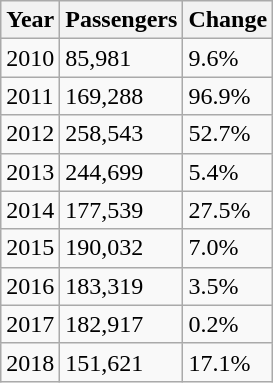<table class="wikitable">
<tr>
<th>Year</th>
<th>Passengers</th>
<th>Change</th>
</tr>
<tr>
<td>2010</td>
<td>85,981</td>
<td>9.6%</td>
</tr>
<tr>
<td>2011</td>
<td>169,288</td>
<td>96.9%</td>
</tr>
<tr>
<td>2012</td>
<td>258,543</td>
<td>52.7%</td>
</tr>
<tr>
<td>2013</td>
<td>244,699</td>
<td>5.4%</td>
</tr>
<tr>
<td>2014</td>
<td>177,539</td>
<td>27.5%</td>
</tr>
<tr>
<td>2015</td>
<td>190,032</td>
<td>7.0%</td>
</tr>
<tr>
<td>2016</td>
<td>183,319</td>
<td>3.5%</td>
</tr>
<tr>
<td>2017</td>
<td>182,917</td>
<td>0.2%</td>
</tr>
<tr>
<td>2018</td>
<td>151,621</td>
<td>17.1%</td>
</tr>
</table>
